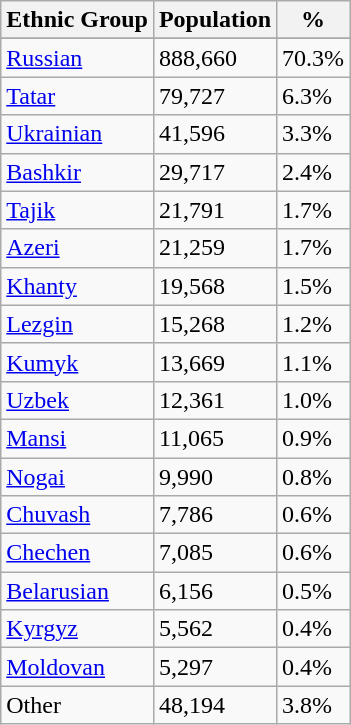<table class="wikitable">
<tr>
<th>Ethnic Group</th>
<th>Population</th>
<th>%</th>
</tr>
<tr>
</tr>
<tr>
<td><a href='#'>Russian</a></td>
<td>888,660</td>
<td>70.3%</td>
</tr>
<tr>
<td><a href='#'>Tatar</a></td>
<td>79,727</td>
<td>6.3%</td>
</tr>
<tr>
<td><a href='#'>Ukrainian</a></td>
<td>41,596</td>
<td>3.3%</td>
</tr>
<tr>
<td><a href='#'>Bashkir</a></td>
<td>29,717</td>
<td>2.4%</td>
</tr>
<tr>
<td><a href='#'>Tajik</a></td>
<td>21,791</td>
<td>1.7%</td>
</tr>
<tr>
<td><a href='#'>Azeri</a></td>
<td>21,259</td>
<td>1.7%</td>
</tr>
<tr>
<td><a href='#'>Khanty</a></td>
<td>19,568</td>
<td>1.5%</td>
</tr>
<tr>
<td><a href='#'>Lezgin</a></td>
<td>15,268</td>
<td>1.2%</td>
</tr>
<tr>
<td><a href='#'>Kumyk</a></td>
<td>13,669</td>
<td>1.1%</td>
</tr>
<tr>
<td><a href='#'>Uzbek</a></td>
<td>12,361</td>
<td>1.0%</td>
</tr>
<tr>
<td><a href='#'>Mansi</a></td>
<td>11,065</td>
<td>0.9%</td>
</tr>
<tr>
<td><a href='#'>Nogai</a></td>
<td>9,990</td>
<td>0.8%</td>
</tr>
<tr>
<td><a href='#'>Chuvash</a></td>
<td>7,786</td>
<td>0.6%</td>
</tr>
<tr>
<td><a href='#'>Chechen</a></td>
<td>7,085</td>
<td>0.6%</td>
</tr>
<tr>
<td><a href='#'>Belarusian</a></td>
<td>6,156</td>
<td>0.5%</td>
</tr>
<tr>
<td><a href='#'>Kyrgyz</a></td>
<td>5,562</td>
<td>0.4%</td>
</tr>
<tr>
<td><a href='#'>Moldovan</a></td>
<td>5,297</td>
<td>0.4%</td>
</tr>
<tr>
<td>Other</td>
<td>48,194</td>
<td>3.8%</td>
</tr>
</table>
